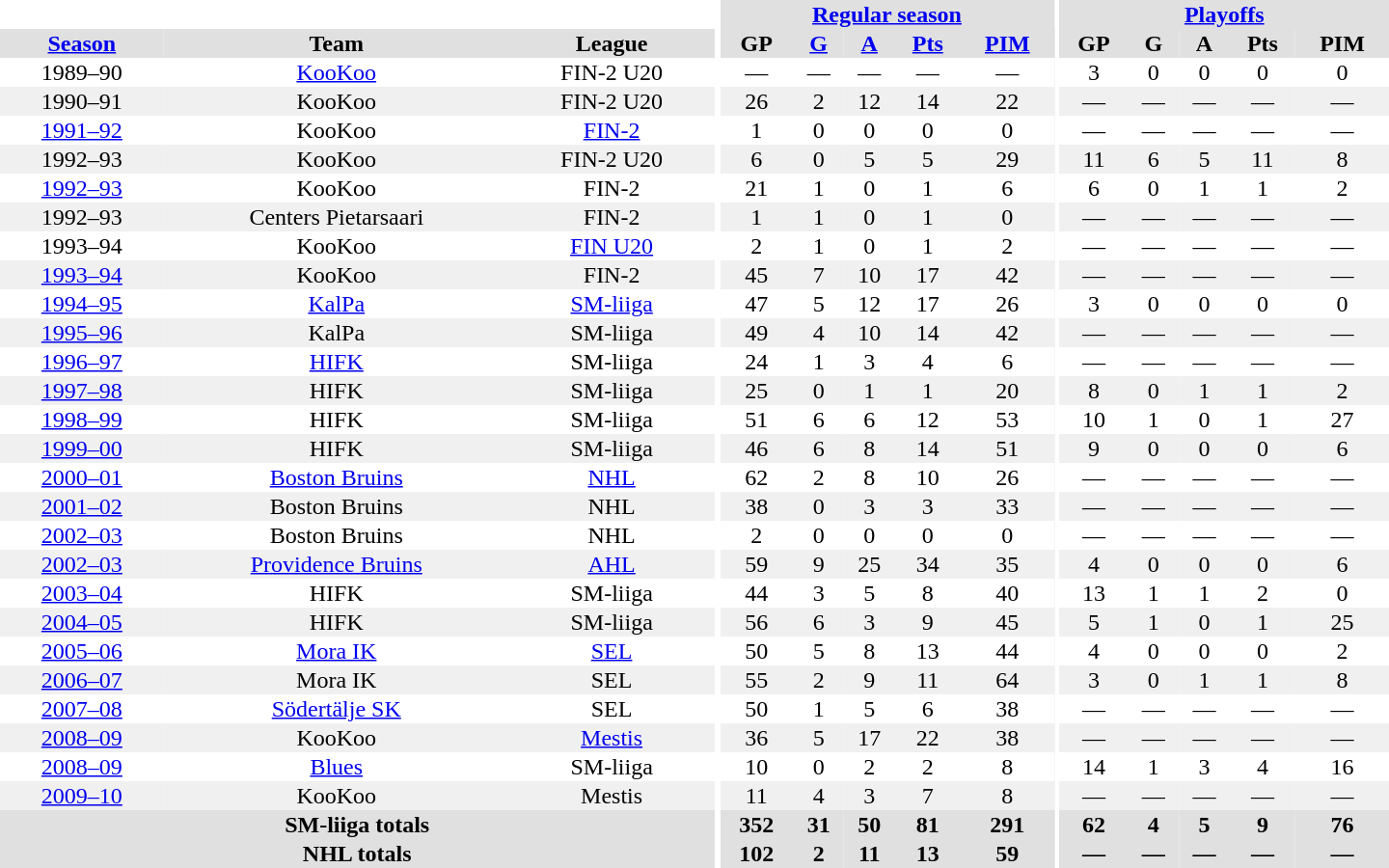<table border="0" cellpadding="1" cellspacing="0" style="text-align:center; width:60em">
<tr bgcolor="#e0e0e0">
<th colspan="3" bgcolor="#ffffff"></th>
<th rowspan="100" bgcolor="#ffffff"></th>
<th colspan="5"><a href='#'>Regular season</a></th>
<th rowspan="100" bgcolor="#ffffff"></th>
<th colspan="5"><a href='#'>Playoffs</a></th>
</tr>
<tr bgcolor="#e0e0e0">
<th><a href='#'>Season</a></th>
<th>Team</th>
<th>League</th>
<th>GP</th>
<th><a href='#'>G</a></th>
<th><a href='#'>A</a></th>
<th><a href='#'>Pts</a></th>
<th><a href='#'>PIM</a></th>
<th>GP</th>
<th>G</th>
<th>A</th>
<th>Pts</th>
<th>PIM</th>
</tr>
<tr>
<td>1989–90</td>
<td><a href='#'>KooKoo</a></td>
<td>FIN-2 U20</td>
<td>—</td>
<td>—</td>
<td>—</td>
<td>—</td>
<td>—</td>
<td>3</td>
<td>0</td>
<td>0</td>
<td>0</td>
<td>0</td>
</tr>
<tr bgcolor="#f0f0f0">
<td>1990–91</td>
<td>KooKoo</td>
<td>FIN-2 U20</td>
<td>26</td>
<td>2</td>
<td>12</td>
<td>14</td>
<td>22</td>
<td>—</td>
<td>—</td>
<td>—</td>
<td>—</td>
<td>—</td>
</tr>
<tr>
<td><a href='#'>1991–92</a></td>
<td>KooKoo</td>
<td><a href='#'>FIN-2</a></td>
<td>1</td>
<td>0</td>
<td>0</td>
<td>0</td>
<td>0</td>
<td>—</td>
<td>—</td>
<td>—</td>
<td>—</td>
<td>—</td>
</tr>
<tr bgcolor="#f0f0f0">
<td>1992–93</td>
<td>KooKoo</td>
<td>FIN-2 U20</td>
<td>6</td>
<td>0</td>
<td>5</td>
<td>5</td>
<td>29</td>
<td>11</td>
<td>6</td>
<td>5</td>
<td>11</td>
<td>8</td>
</tr>
<tr>
<td><a href='#'>1992–93</a></td>
<td>KooKoo</td>
<td>FIN-2</td>
<td>21</td>
<td>1</td>
<td>0</td>
<td>1</td>
<td>6</td>
<td>6</td>
<td>0</td>
<td>1</td>
<td>1</td>
<td>2</td>
</tr>
<tr bgcolor="#f0f0f0">
<td>1992–93</td>
<td>Centers Pietarsaari</td>
<td>FIN-2</td>
<td>1</td>
<td>1</td>
<td>0</td>
<td>1</td>
<td>0</td>
<td>—</td>
<td>—</td>
<td>—</td>
<td>—</td>
<td>—</td>
</tr>
<tr>
<td>1993–94</td>
<td>KooKoo</td>
<td><a href='#'>FIN U20</a></td>
<td>2</td>
<td>1</td>
<td>0</td>
<td>1</td>
<td>2</td>
<td>—</td>
<td>—</td>
<td>—</td>
<td>—</td>
<td>—</td>
</tr>
<tr bgcolor="#f0f0f0">
<td><a href='#'>1993–94</a></td>
<td>KooKoo</td>
<td>FIN-2</td>
<td>45</td>
<td>7</td>
<td>10</td>
<td>17</td>
<td>42</td>
<td>—</td>
<td>—</td>
<td>—</td>
<td>—</td>
<td>—</td>
</tr>
<tr>
<td><a href='#'>1994–95</a></td>
<td><a href='#'>KalPa</a></td>
<td><a href='#'>SM-liiga</a></td>
<td>47</td>
<td>5</td>
<td>12</td>
<td>17</td>
<td>26</td>
<td>3</td>
<td>0</td>
<td>0</td>
<td>0</td>
<td>0</td>
</tr>
<tr bgcolor="#f0f0f0">
<td><a href='#'>1995–96</a></td>
<td>KalPa</td>
<td>SM-liiga</td>
<td>49</td>
<td>4</td>
<td>10</td>
<td>14</td>
<td>42</td>
<td>—</td>
<td>—</td>
<td>—</td>
<td>—</td>
<td>—</td>
</tr>
<tr>
<td><a href='#'>1996–97</a></td>
<td><a href='#'>HIFK</a></td>
<td>SM-liiga</td>
<td>24</td>
<td>1</td>
<td>3</td>
<td>4</td>
<td>6</td>
<td>—</td>
<td>—</td>
<td>—</td>
<td>—</td>
<td>—</td>
</tr>
<tr bgcolor="#f0f0f0">
<td><a href='#'>1997–98</a></td>
<td>HIFK</td>
<td>SM-liiga</td>
<td>25</td>
<td>0</td>
<td>1</td>
<td>1</td>
<td>20</td>
<td>8</td>
<td>0</td>
<td>1</td>
<td>1</td>
<td>2</td>
</tr>
<tr>
<td><a href='#'>1998–99</a></td>
<td>HIFK</td>
<td>SM-liiga</td>
<td>51</td>
<td>6</td>
<td>6</td>
<td>12</td>
<td>53</td>
<td>10</td>
<td>1</td>
<td>0</td>
<td>1</td>
<td>27</td>
</tr>
<tr bgcolor="#f0f0f0">
<td><a href='#'>1999–00</a></td>
<td>HIFK</td>
<td>SM-liiga</td>
<td>46</td>
<td>6</td>
<td>8</td>
<td>14</td>
<td>51</td>
<td>9</td>
<td>0</td>
<td>0</td>
<td>0</td>
<td>6</td>
</tr>
<tr>
<td><a href='#'>2000–01</a></td>
<td><a href='#'>Boston Bruins</a></td>
<td><a href='#'>NHL</a></td>
<td>62</td>
<td>2</td>
<td>8</td>
<td>10</td>
<td>26</td>
<td>—</td>
<td>—</td>
<td>—</td>
<td>—</td>
<td>—</td>
</tr>
<tr bgcolor="#f0f0f0">
<td><a href='#'>2001–02</a></td>
<td>Boston Bruins</td>
<td>NHL</td>
<td>38</td>
<td>0</td>
<td>3</td>
<td>3</td>
<td>33</td>
<td>—</td>
<td>—</td>
<td>—</td>
<td>—</td>
<td>—</td>
</tr>
<tr>
<td><a href='#'>2002–03</a></td>
<td>Boston Bruins</td>
<td>NHL</td>
<td>2</td>
<td>0</td>
<td>0</td>
<td>0</td>
<td>0</td>
<td>—</td>
<td>—</td>
<td>—</td>
<td>—</td>
<td>—</td>
</tr>
<tr bgcolor="#f0f0f0">
<td><a href='#'>2002–03</a></td>
<td><a href='#'>Providence Bruins</a></td>
<td><a href='#'>AHL</a></td>
<td>59</td>
<td>9</td>
<td>25</td>
<td>34</td>
<td>35</td>
<td>4</td>
<td>0</td>
<td>0</td>
<td>0</td>
<td>6</td>
</tr>
<tr>
<td><a href='#'>2003–04</a></td>
<td>HIFK</td>
<td>SM-liiga</td>
<td>44</td>
<td>3</td>
<td>5</td>
<td>8</td>
<td>40</td>
<td>13</td>
<td>1</td>
<td>1</td>
<td>2</td>
<td>0</td>
</tr>
<tr bgcolor="#f0f0f0">
<td><a href='#'>2004–05</a></td>
<td>HIFK</td>
<td>SM-liiga</td>
<td>56</td>
<td>6</td>
<td>3</td>
<td>9</td>
<td>45</td>
<td>5</td>
<td>1</td>
<td>0</td>
<td>1</td>
<td>25</td>
</tr>
<tr>
<td><a href='#'>2005–06</a></td>
<td><a href='#'>Mora IK</a></td>
<td><a href='#'>SEL</a></td>
<td>50</td>
<td>5</td>
<td>8</td>
<td>13</td>
<td>44</td>
<td>4</td>
<td>0</td>
<td>0</td>
<td>0</td>
<td>2</td>
</tr>
<tr bgcolor="#f0f0f0">
<td><a href='#'>2006–07</a></td>
<td>Mora IK</td>
<td>SEL</td>
<td>55</td>
<td>2</td>
<td>9</td>
<td>11</td>
<td>64</td>
<td>3</td>
<td>0</td>
<td>1</td>
<td>1</td>
<td>8</td>
</tr>
<tr>
<td><a href='#'>2007–08</a></td>
<td><a href='#'>Södertälje SK</a></td>
<td>SEL</td>
<td>50</td>
<td>1</td>
<td>5</td>
<td>6</td>
<td>38</td>
<td>—</td>
<td>—</td>
<td>—</td>
<td>—</td>
<td>—</td>
</tr>
<tr bgcolor="#f0f0f0">
<td><a href='#'>2008–09</a></td>
<td>KooKoo</td>
<td><a href='#'>Mestis</a></td>
<td>36</td>
<td>5</td>
<td>17</td>
<td>22</td>
<td>38</td>
<td>—</td>
<td>—</td>
<td>—</td>
<td>—</td>
<td>—</td>
</tr>
<tr>
<td><a href='#'>2008–09</a></td>
<td><a href='#'>Blues</a></td>
<td>SM-liiga</td>
<td>10</td>
<td>0</td>
<td>2</td>
<td>2</td>
<td>8</td>
<td>14</td>
<td>1</td>
<td>3</td>
<td>4</td>
<td>16</td>
</tr>
<tr bgcolor="#f0f0f0">
<td><a href='#'>2009–10</a></td>
<td>KooKoo</td>
<td>Mestis</td>
<td>11</td>
<td>4</td>
<td>3</td>
<td>7</td>
<td>8</td>
<td>—</td>
<td>—</td>
<td>—</td>
<td>—</td>
<td>—</td>
</tr>
<tr bgcolor="#e0e0e0">
<th colspan="3">SM-liiga totals</th>
<th>352</th>
<th>31</th>
<th>50</th>
<th>81</th>
<th>291</th>
<th>62</th>
<th>4</th>
<th>5</th>
<th>9</th>
<th>76</th>
</tr>
<tr bgcolor="#e0e0e0">
<th colspan="3">NHL totals</th>
<th>102</th>
<th>2</th>
<th>11</th>
<th>13</th>
<th>59</th>
<th>—</th>
<th>—</th>
<th>—</th>
<th>—</th>
<th>—</th>
</tr>
</table>
